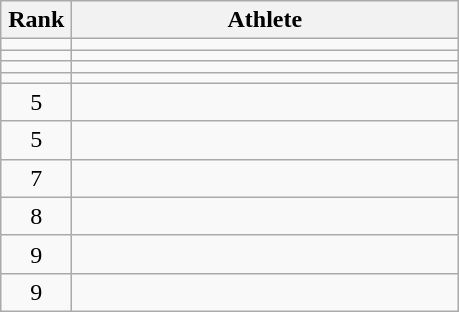<table class="wikitable" style="text-align: center;">
<tr>
<th width=40>Rank</th>
<th width=250>Athlete</th>
</tr>
<tr>
<td></td>
<td align=left></td>
</tr>
<tr>
<td></td>
<td align=left></td>
</tr>
<tr>
<td></td>
<td align=left></td>
</tr>
<tr>
<td></td>
<td align=left></td>
</tr>
<tr>
<td>5</td>
<td align=left></td>
</tr>
<tr>
<td>5</td>
<td align=left></td>
</tr>
<tr>
<td>7</td>
<td align=left></td>
</tr>
<tr>
<td>8</td>
<td align=left></td>
</tr>
<tr>
<td>9</td>
<td align=left></td>
</tr>
<tr>
<td>9</td>
<td align=left></td>
</tr>
</table>
